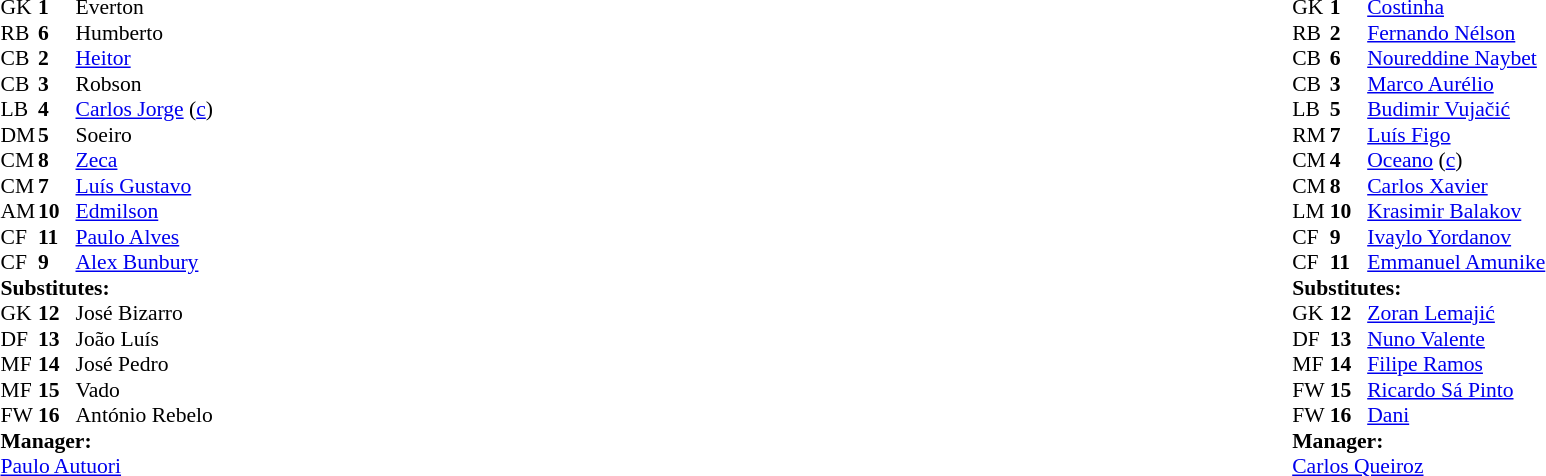<table width="100%">
<tr>
<td valign="top" width="50%"><br><table style="font-size: 90%" cellspacing="0" cellpadding="0">
<tr>
<td colspan="4"></td>
</tr>
<tr>
<th width=25></th>
<th width=25></th>
</tr>
<tr>
<td>GK</td>
<td><strong>1</strong></td>
<td> Everton</td>
</tr>
<tr>
<td>RB</td>
<td><strong>6</strong></td>
<td> Humberto</td>
</tr>
<tr>
<td>CB</td>
<td><strong>2</strong></td>
<td> <a href='#'>Heitor</a></td>
<td></td>
<td></td>
</tr>
<tr>
<td>CB</td>
<td><strong>3</strong></td>
<td> Robson</td>
<td></td>
<td></td>
</tr>
<tr>
<td>LB</td>
<td><strong>4</strong></td>
<td> <a href='#'>Carlos Jorge</a> (<a href='#'>c</a>)</td>
</tr>
<tr>
<td>DM</td>
<td><strong>5</strong></td>
<td> Soeiro</td>
</tr>
<tr>
<td>CM</td>
<td><strong>8</strong></td>
<td> <a href='#'>Zeca</a></td>
</tr>
<tr>
<td>CM</td>
<td><strong>7</strong></td>
<td> <a href='#'>Luís Gustavo</a></td>
</tr>
<tr>
<td>AM</td>
<td><strong>10</strong></td>
<td> <a href='#'>Edmilson</a></td>
</tr>
<tr>
<td>CF</td>
<td><strong>11</strong></td>
<td> <a href='#'>Paulo Alves</a></td>
<td></td>
<td></td>
</tr>
<tr>
<td>CF</td>
<td><strong>9</strong></td>
<td> <a href='#'>Alex Bunbury</a></td>
</tr>
<tr>
<td colspan=3><strong>Substitutes:</strong></td>
</tr>
<tr>
<td>GK</td>
<td><strong>12</strong></td>
<td> José Bizarro</td>
<td></td>
<td></td>
</tr>
<tr>
<td>DF</td>
<td><strong>13</strong></td>
<td> João Luís</td>
</tr>
<tr>
<td>MF</td>
<td><strong>14</strong></td>
<td> José Pedro</td>
<td></td>
<td></td>
</tr>
<tr>
<td>MF</td>
<td><strong>15</strong></td>
<td> Vado</td>
<td></td>
<td></td>
</tr>
<tr>
<td>FW</td>
<td><strong>16</strong></td>
<td> António Rebelo</td>
</tr>
<tr>
<td colspan=3><strong>Manager:</strong></td>
</tr>
<tr>
<td colspan=4> <a href='#'>Paulo Autuori</a></td>
</tr>
</table>
</td>
<td valign="top"></td>
<td valign="top" width="50%"><br><table style="font-size: 90%" cellspacing="0" cellpadding="0" align=center>
<tr>
<td colspan="4"></td>
</tr>
<tr>
<th width=25></th>
<th width=25></th>
</tr>
<tr>
<td>GK</td>
<td><strong>1</strong></td>
<td> <a href='#'>Costinha</a></td>
<td></td>
<td></td>
</tr>
<tr>
<td>RB</td>
<td><strong>2</strong></td>
<td> <a href='#'>Fernando Nélson</a></td>
</tr>
<tr>
<td>CB</td>
<td><strong>6</strong></td>
<td> <a href='#'>Noureddine Naybet</a></td>
</tr>
<tr>
<td>CB</td>
<td><strong>3</strong></td>
<td> <a href='#'>Marco Aurélio</a></td>
</tr>
<tr>
<td>LB</td>
<td><strong>5</strong></td>
<td> <a href='#'>Budimir Vujačić</a></td>
<td></td>
<td></td>
</tr>
<tr>
<td>RM</td>
<td><strong>7</strong></td>
<td> <a href='#'>Luís Figo</a></td>
<td></td>
<td></td>
</tr>
<tr>
<td>CM</td>
<td><strong>4</strong></td>
<td> <a href='#'>Oceano</a> (<a href='#'>c</a>)</td>
<td></td>
<td></td>
</tr>
<tr>
<td>CM</td>
<td><strong>8</strong></td>
<td> <a href='#'>Carlos Xavier</a></td>
<td></td>
<td></td>
</tr>
<tr>
<td>LM</td>
<td><strong>10</strong></td>
<td> <a href='#'>Krasimir Balakov</a></td>
<td></td>
<td></td>
</tr>
<tr>
<td>CF</td>
<td><strong>9</strong></td>
<td> <a href='#'>Ivaylo Yordanov</a></td>
<td></td>
<td></td>
</tr>
<tr>
<td>CF</td>
<td><strong>11</strong></td>
<td> <a href='#'>Emmanuel Amunike</a></td>
</tr>
<tr>
<td colspan=3><strong>Substitutes:</strong></td>
</tr>
<tr>
<td>GK</td>
<td><strong>12</strong></td>
<td> <a href='#'>Zoran Lemajić</a></td>
<td></td>
<td></td>
</tr>
<tr>
<td>DF</td>
<td><strong>13</strong></td>
<td> <a href='#'>Nuno Valente</a></td>
</tr>
<tr>
<td>MF</td>
<td><strong>14</strong></td>
<td> <a href='#'>Filipe Ramos</a></td>
<td></td>
<td></td>
</tr>
<tr>
<td>FW</td>
<td><strong>15</strong></td>
<td> <a href='#'>Ricardo Sá Pinto</a></td>
<td></td>
<td></td>
</tr>
<tr>
<td>FW</td>
<td><strong>16</strong></td>
<td> <a href='#'>Dani</a></td>
</tr>
<tr>
<td colspan=3><strong>Manager:</strong></td>
</tr>
<tr>
<td colspan=4> <a href='#'>Carlos Queiroz</a></td>
</tr>
</table>
</td>
</tr>
</table>
